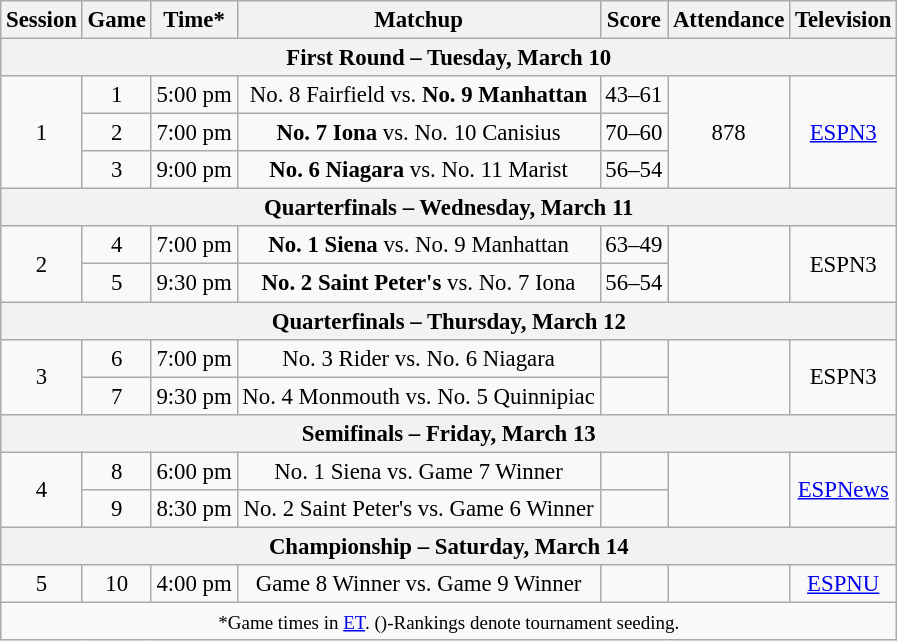<table class="wikitable" style="font-size:95%;text-align:center">
<tr>
<th>Session</th>
<th>Game</th>
<th>Time*</th>
<th>Matchup</th>
<th>Score</th>
<th>Attendance</th>
<th>Television</th>
</tr>
<tr>
<th colspan="8">First Round – Tuesday, March 10</th>
</tr>
<tr>
<td rowspan=3>1</td>
<td>1</td>
<td>5:00 pm</td>
<td>No. 8 Fairfield vs. <strong>No. 9 Manhattan</strong></td>
<td>43–61</td>
<td rowspan=3>878</td>
<td rowspan=3><a href='#'>ESPN3</a></td>
</tr>
<tr>
<td>2</td>
<td>7:00 pm</td>
<td><strong>No. 7 Iona</strong> vs. No. 10 Canisius</td>
<td>70–60</td>
</tr>
<tr>
<td>3</td>
<td>9:00 pm</td>
<td><strong>No. 6 Niagara</strong> vs. No. 11 Marist</td>
<td>56–54</td>
</tr>
<tr>
<th colspan="8">Quarterfinals – Wednesday, March 11</th>
</tr>
<tr>
<td rowspan=2>2</td>
<td>4</td>
<td>7:00 pm</td>
<td><strong>No. 1 Siena</strong> vs. No. 9 Manhattan</td>
<td>63–49</td>
<td rowspan=2></td>
<td rowspan=2>ESPN3</td>
</tr>
<tr>
<td>5</td>
<td>9:30 pm</td>
<td><strong>No. 2 Saint Peter's</strong> vs. No. 7 Iona</td>
<td>56–54</td>
</tr>
<tr>
<th colspan="8">Quarterfinals – Thursday, March 12</th>
</tr>
<tr>
<td rowspan=2>3</td>
<td>6</td>
<td>7:00 pm</td>
<td>No. 3 Rider vs. No. 6 Niagara</td>
<td></td>
<td rowspan=2></td>
<td rowspan=2>ESPN3</td>
</tr>
<tr>
<td>7</td>
<td>9:30 pm</td>
<td>No. 4 Monmouth vs. No. 5 Quinnipiac</td>
<td></td>
</tr>
<tr>
<th colspan="8">Semifinals – Friday, March 13</th>
</tr>
<tr>
<td rowspan=2>4</td>
<td>8</td>
<td>6:00 pm</td>
<td>No. 1 Siena vs. Game 7 Winner</td>
<td></td>
<td rowspan=2></td>
<td rowspan=2><a href='#'>ESPNews</a></td>
</tr>
<tr>
<td>9</td>
<td>8:30 pm</td>
<td>No. 2 Saint Peter's vs. Game 6 Winner</td>
<td></td>
</tr>
<tr>
<th colspan="8">Championship – Saturday, March 14</th>
</tr>
<tr>
<td>5</td>
<td>10</td>
<td>4:00 pm</td>
<td>Game 8 Winner vs. Game 9 Winner</td>
<td></td>
<td></td>
<td><a href='#'>ESPNU</a></td>
</tr>
<tr>
<td colspan="7"><small>*Game times in <a href='#'>ET</a>. ()-Rankings denote tournament seeding.</small></td>
</tr>
</table>
